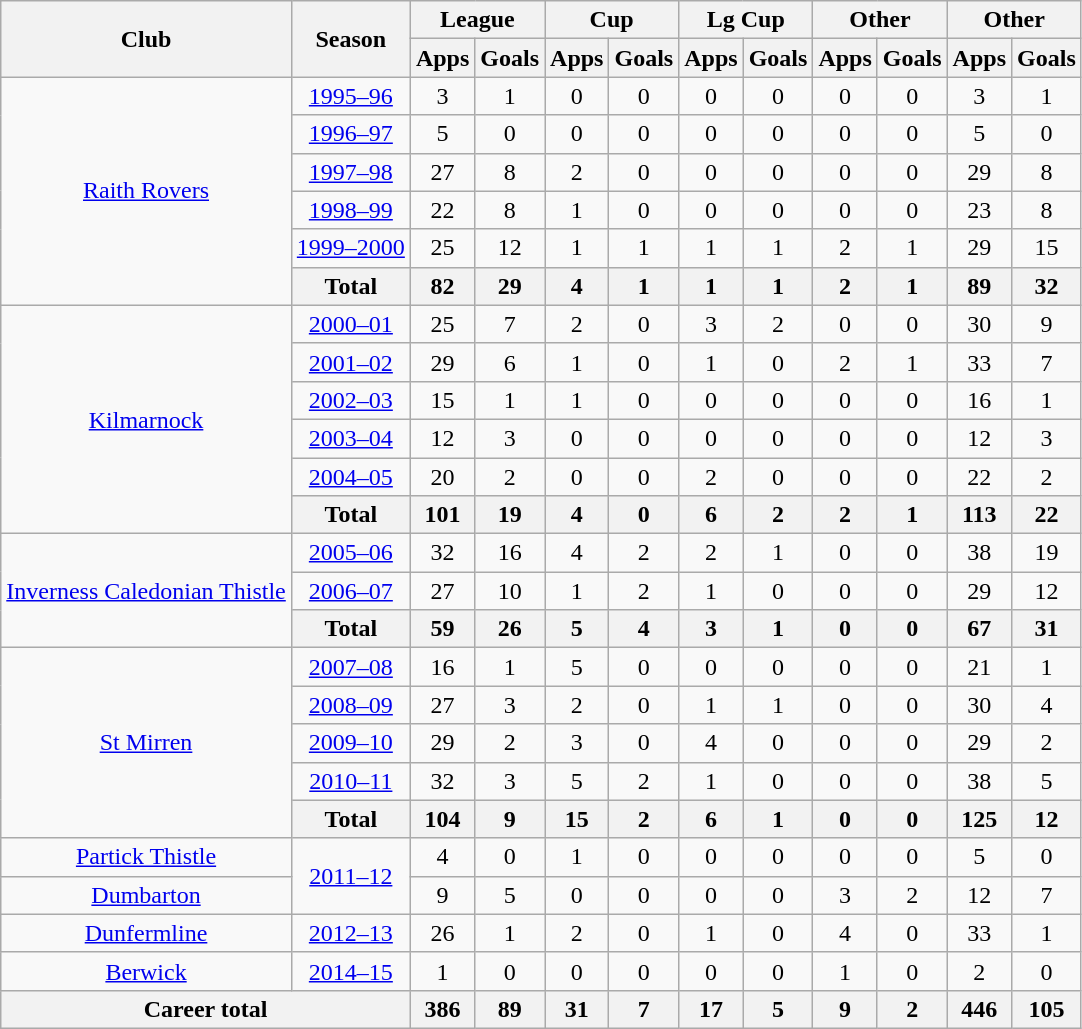<table class="wikitable" style="text-align:center">
<tr>
<th rowspan="2">Club</th>
<th rowspan="2">Season</th>
<th colspan="2">League</th>
<th colspan="2">Cup</th>
<th colspan="2">Lg Cup</th>
<th colspan="2">Other</th>
<th colspan="2">Other</th>
</tr>
<tr>
<th>Apps</th>
<th>Goals</th>
<th>Apps</th>
<th>Goals</th>
<th>Apps</th>
<th>Goals</th>
<th>Apps</th>
<th>Goals</th>
<th>Apps</th>
<th>Goals</th>
</tr>
<tr>
<td rowspan="6"><a href='#'>Raith Rovers</a></td>
<td><a href='#'>1995–96</a></td>
<td>3</td>
<td>1</td>
<td>0</td>
<td>0</td>
<td>0</td>
<td>0</td>
<td>0</td>
<td>0</td>
<td>3</td>
<td>1</td>
</tr>
<tr>
<td><a href='#'>1996–97</a></td>
<td>5</td>
<td>0</td>
<td>0</td>
<td>0</td>
<td>0</td>
<td>0</td>
<td>0</td>
<td>0</td>
<td>5</td>
<td>0</td>
</tr>
<tr>
<td><a href='#'>1997–98</a></td>
<td>27</td>
<td>8</td>
<td>2</td>
<td>0</td>
<td>0</td>
<td>0</td>
<td>0</td>
<td>0</td>
<td>29</td>
<td>8</td>
</tr>
<tr>
<td><a href='#'>1998–99</a></td>
<td>22</td>
<td>8</td>
<td>1</td>
<td>0</td>
<td>0</td>
<td>0</td>
<td>0</td>
<td>0</td>
<td>23</td>
<td>8</td>
</tr>
<tr>
<td><a href='#'>1999–2000</a></td>
<td>25</td>
<td>12</td>
<td>1</td>
<td>1</td>
<td>1</td>
<td>1</td>
<td>2</td>
<td>1</td>
<td>29</td>
<td>15</td>
</tr>
<tr>
<th>Total</th>
<th>82</th>
<th>29</th>
<th>4</th>
<th>1</th>
<th>1</th>
<th>1</th>
<th>2</th>
<th>1</th>
<th>89</th>
<th>32</th>
</tr>
<tr>
<td rowspan="6"><a href='#'>Kilmarnock</a></td>
<td><a href='#'>2000–01</a></td>
<td>25</td>
<td>7</td>
<td>2</td>
<td>0</td>
<td>3</td>
<td>2</td>
<td>0</td>
<td>0</td>
<td>30</td>
<td>9</td>
</tr>
<tr>
<td><a href='#'>2001–02</a></td>
<td>29</td>
<td>6</td>
<td>1</td>
<td>0</td>
<td>1</td>
<td>0</td>
<td>2</td>
<td>1</td>
<td>33</td>
<td>7</td>
</tr>
<tr>
<td><a href='#'>2002–03</a></td>
<td>15</td>
<td>1</td>
<td>1</td>
<td>0</td>
<td>0</td>
<td>0</td>
<td>0</td>
<td>0</td>
<td>16</td>
<td>1</td>
</tr>
<tr>
<td><a href='#'>2003–04</a></td>
<td>12</td>
<td>3</td>
<td>0</td>
<td>0</td>
<td>0</td>
<td>0</td>
<td>0</td>
<td>0</td>
<td>12</td>
<td>3</td>
</tr>
<tr>
<td><a href='#'>2004–05</a></td>
<td>20</td>
<td>2</td>
<td>0</td>
<td>0</td>
<td>2</td>
<td>0</td>
<td>0</td>
<td>0</td>
<td>22</td>
<td>2</td>
</tr>
<tr>
<th>Total</th>
<th>101</th>
<th>19</th>
<th>4</th>
<th>0</th>
<th>6</th>
<th>2</th>
<th>2</th>
<th>1</th>
<th>113</th>
<th>22</th>
</tr>
<tr>
<td rowspan="3"><a href='#'>Inverness Caledonian Thistle</a></td>
<td><a href='#'>2005–06</a></td>
<td>32</td>
<td>16</td>
<td>4</td>
<td>2</td>
<td>2</td>
<td>1</td>
<td>0</td>
<td>0</td>
<td>38</td>
<td>19</td>
</tr>
<tr>
<td><a href='#'>2006–07</a></td>
<td>27</td>
<td>10</td>
<td>1</td>
<td>2</td>
<td>1</td>
<td>0</td>
<td>0</td>
<td>0</td>
<td>29</td>
<td>12</td>
</tr>
<tr>
<th>Total</th>
<th>59</th>
<th>26</th>
<th>5</th>
<th>4</th>
<th>3</th>
<th>1</th>
<th>0</th>
<th>0</th>
<th>67</th>
<th>31</th>
</tr>
<tr>
<td rowspan="5"><a href='#'>St Mirren</a></td>
<td><a href='#'>2007–08</a></td>
<td>16</td>
<td>1</td>
<td>5</td>
<td>0</td>
<td>0</td>
<td>0</td>
<td>0</td>
<td>0</td>
<td>21</td>
<td>1</td>
</tr>
<tr>
<td><a href='#'>2008–09</a></td>
<td>27</td>
<td>3</td>
<td>2</td>
<td>0</td>
<td>1</td>
<td>1</td>
<td>0</td>
<td>0</td>
<td>30</td>
<td>4</td>
</tr>
<tr>
<td><a href='#'>2009–10</a></td>
<td>29</td>
<td>2</td>
<td>3</td>
<td>0</td>
<td>4</td>
<td>0</td>
<td>0</td>
<td>0</td>
<td>29</td>
<td>2</td>
</tr>
<tr>
<td><a href='#'>2010–11</a></td>
<td>32</td>
<td>3</td>
<td>5</td>
<td>2</td>
<td>1</td>
<td>0</td>
<td>0</td>
<td>0</td>
<td>38</td>
<td>5</td>
</tr>
<tr>
<th>Total</th>
<th>104</th>
<th>9</th>
<th>15</th>
<th>2</th>
<th>6</th>
<th>1</th>
<th>0</th>
<th>0</th>
<th>125</th>
<th>12</th>
</tr>
<tr>
<td><a href='#'>Partick Thistle</a></td>
<td rowspan="2"><a href='#'>2011–12</a></td>
<td>4</td>
<td>0</td>
<td>1</td>
<td>0</td>
<td>0</td>
<td>0</td>
<td>0</td>
<td>0</td>
<td>5</td>
<td>0</td>
</tr>
<tr>
<td><a href='#'>Dumbarton</a></td>
<td>9</td>
<td>5</td>
<td>0</td>
<td>0</td>
<td>0</td>
<td>0</td>
<td>3</td>
<td>2</td>
<td>12</td>
<td>7</td>
</tr>
<tr>
<td><a href='#'>Dunfermline</a></td>
<td><a href='#'>2012–13</a></td>
<td>26</td>
<td>1</td>
<td>2</td>
<td>0</td>
<td>1</td>
<td>0</td>
<td>4</td>
<td>0</td>
<td>33</td>
<td>1</td>
</tr>
<tr>
<td><a href='#'>Berwick</a></td>
<td><a href='#'>2014–15</a></td>
<td>1</td>
<td>0</td>
<td>0</td>
<td>0</td>
<td>0</td>
<td>0</td>
<td>1</td>
<td>0</td>
<td>2</td>
<td>0</td>
</tr>
<tr>
<th colspan="2">Career total</th>
<th>386</th>
<th>89</th>
<th>31</th>
<th>7</th>
<th>17</th>
<th>5</th>
<th>9</th>
<th>2</th>
<th>446</th>
<th>105</th>
</tr>
</table>
